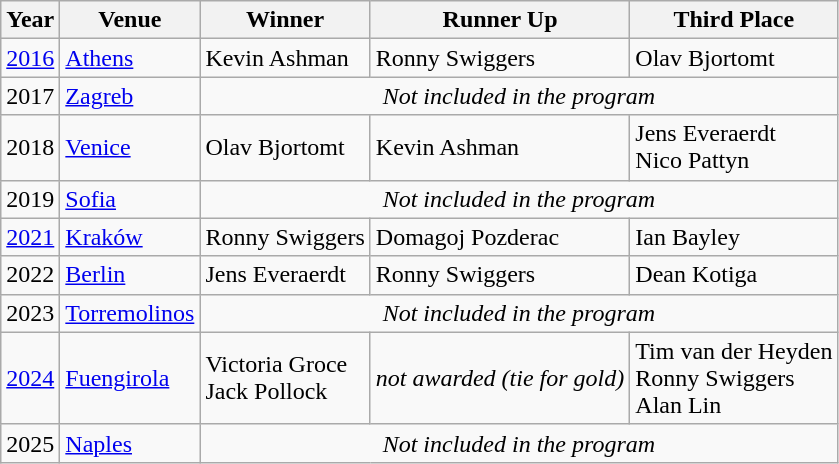<table class="wikitable" border="1">
<tr>
<th>Year</th>
<th>Venue</th>
<th>Winner</th>
<th>Runner Up</th>
<th>Third Place</th>
</tr>
<tr>
<td><a href='#'>2016</a></td>
<td> <a href='#'>Athens</a></td>
<td> Kevin Ashman</td>
<td> Ronny Swiggers</td>
<td> Olav Bjortomt</td>
</tr>
<tr>
<td>2017</td>
<td> <a href='#'>Zagreb</a></td>
<td colspan=3 align=center><em>Not included in the program</em></td>
</tr>
<tr>
<td>2018</td>
<td> <a href='#'>Venice</a></td>
<td> Olav Bjortomt</td>
<td> Kevin Ashman</td>
<td> Jens Everaerdt <br>  Nico Pattyn</td>
</tr>
<tr>
<td>2019</td>
<td> <a href='#'>Sofia</a></td>
<td colspan=3 align=center><em>Not included in the program</em></td>
</tr>
<tr>
<td><a href='#'>2021</a></td>
<td> <a href='#'>Kraków</a></td>
<td> Ronny Swiggers</td>
<td> Domagoj Pozderac</td>
<td> Ian Bayley</td>
</tr>
<tr>
<td>2022</td>
<td> <a href='#'>Berlin</a></td>
<td> Jens Everaerdt</td>
<td> Ronny Swiggers</td>
<td> Dean Kotiga</td>
</tr>
<tr>
<td>2023</td>
<td> <a href='#'>Torremolinos</a></td>
<td colspan=3 align=center><em>Not included in the program</em></td>
</tr>
<tr>
<td><a href='#'>2024</a></td>
<td> <a href='#'>Fuengirola</a></td>
<td> Victoria Groce <br>  Jack Pollock</td>
<td><em>not awarded (tie for gold)</em></td>
<td> Tim van der Heyden <br>  Ronny Swiggers <br>  Alan Lin</td>
</tr>
<tr>
<td>2025</td>
<td> <a href='#'>Naples</a></td>
<td colspan=3 align=center><em>Not included in the program</em></td>
</tr>
</table>
